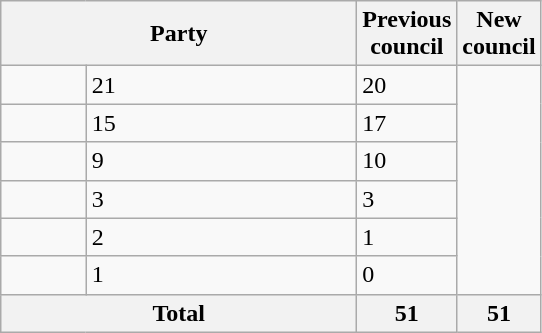<table class="wikitable">
<tr>
<th valign=centre colspan="2" style="width: 230px">Party</th>
<th valign=top style="width: 30px">Previous council</th>
<th valign=top style="width: 30px">New council</th>
</tr>
<tr>
<td></td>
<td>21</td>
<td>20</td>
</tr>
<tr>
<td></td>
<td>15</td>
<td>17</td>
</tr>
<tr>
<td></td>
<td>9</td>
<td>10</td>
</tr>
<tr>
<td></td>
<td>3</td>
<td>3</td>
</tr>
<tr>
<td></td>
<td>2</td>
<td>1</td>
</tr>
<tr>
<td></td>
<td>1</td>
<td>0</td>
</tr>
<tr>
<th colspan=2>Total</th>
<th style="text-align: center">51</th>
<th colspan=3>51</th>
</tr>
</table>
